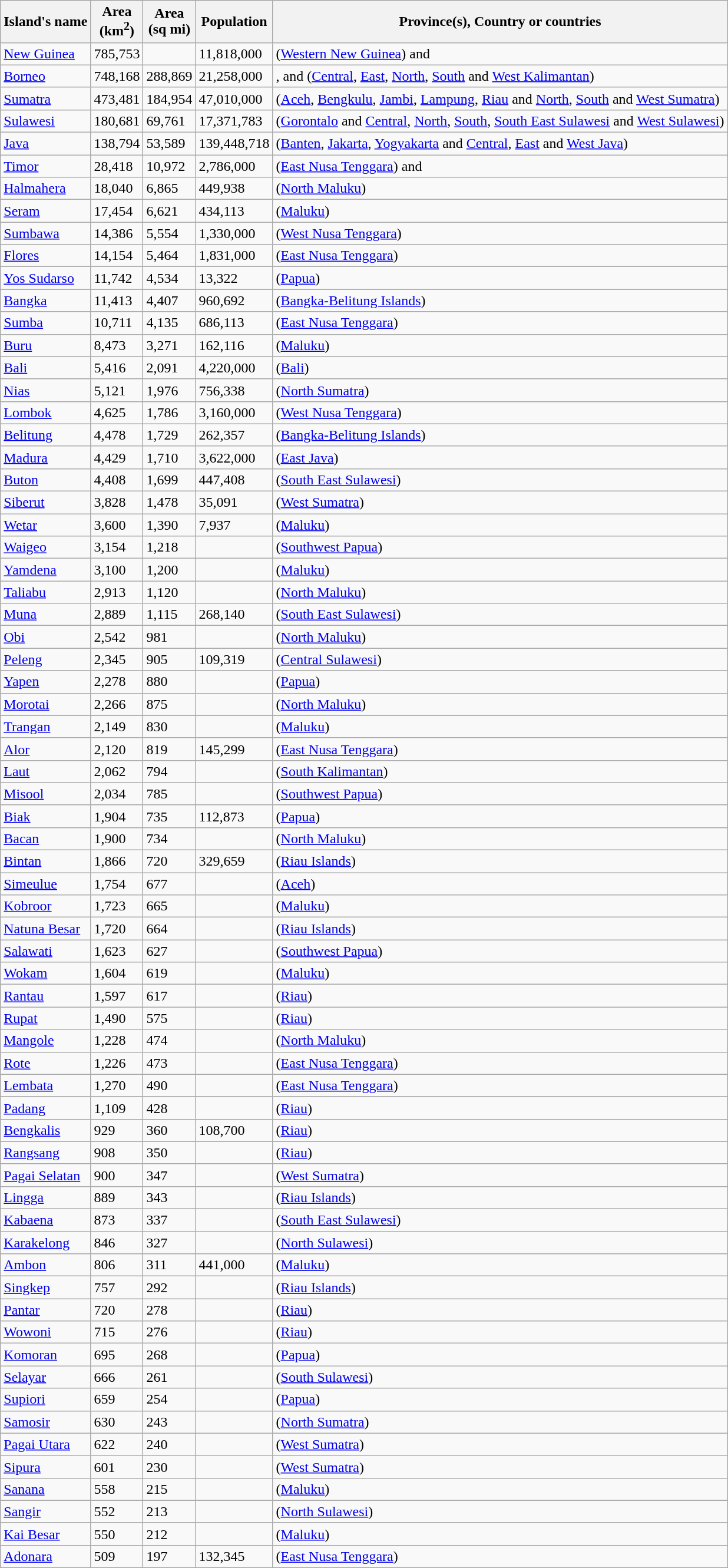<table class="sortable wikitable">
<tr>
<th>Island's name</th>
<th>Area<br>(km<sup>2</sup>)</th>
<th>Area<br>(sq mi)</th>
<th>Population</th>
<th>Province(s), Country or countries</th>
</tr>
<tr>
<td><a href='#'>New Guinea</a></td>
<td>785,753</td>
<td></td>
<td>11,818,000</td>
<td> (<a href='#'>Western New Guinea</a>) and </td>
</tr>
<tr>
<td><a href='#'>Borneo</a></td>
<td>748,168</td>
<td>288,869</td>
<td>21,258,000</td>
<td>,  and  (<a href='#'>Central</a>, <a href='#'>East</a>, <a href='#'>North</a>, <a href='#'>South</a> and <a href='#'>West Kalimantan</a>)</td>
</tr>
<tr>
<td><a href='#'>Sumatra</a></td>
<td>473,481</td>
<td>184,954</td>
<td>47,010,000</td>
<td> (<a href='#'>Aceh</a>, <a href='#'>Bengkulu</a>, <a href='#'>Jambi</a>, <a href='#'>Lampung</a>, <a href='#'>Riau</a> and <a href='#'>North</a>, <a href='#'>South</a> and <a href='#'>West Sumatra</a>)</td>
</tr>
<tr>
<td><a href='#'>Sulawesi</a></td>
<td>180,681</td>
<td>69,761</td>
<td>17,371,783</td>
<td> (<a href='#'>Gorontalo</a> and <a href='#'>Central</a>, <a href='#'>North</a>, <a href='#'>South</a>, <a href='#'>South East Sulawesi</a> and <a href='#'>West Sulawesi</a>)</td>
</tr>
<tr>
<td><a href='#'>Java</a></td>
<td>138,794</td>
<td>53,589</td>
<td>139,448,718</td>
<td> (<a href='#'>Banten</a>, <a href='#'>Jakarta</a>, <a href='#'>Yogyakarta</a> and <a href='#'>Central</a>, <a href='#'>East</a> and <a href='#'>West Java</a>)</td>
</tr>
<tr>
<td><a href='#'>Timor</a></td>
<td>28,418</td>
<td>10,972</td>
<td>2,786,000</td>
<td> (<a href='#'>East Nusa Tenggara</a>) and </td>
</tr>
<tr>
<td><a href='#'>Halmahera</a></td>
<td>18,040</td>
<td>6,865</td>
<td>449,938</td>
<td> (<a href='#'>North Maluku</a>)</td>
</tr>
<tr>
<td><a href='#'>Seram</a></td>
<td>17,454</td>
<td>6,621</td>
<td>434,113</td>
<td> (<a href='#'>Maluku</a>)</td>
</tr>
<tr>
<td><a href='#'>Sumbawa</a></td>
<td>14,386</td>
<td>5,554</td>
<td>1,330,000</td>
<td> (<a href='#'>West Nusa Tenggara</a>)</td>
</tr>
<tr>
<td><a href='#'>Flores</a></td>
<td>14,154</td>
<td>5,464</td>
<td>1,831,000</td>
<td> (<a href='#'>East Nusa Tenggara</a>)</td>
</tr>
<tr>
<td><a href='#'>Yos Sudarso</a></td>
<td>11,742</td>
<td>4,534</td>
<td>13,322</td>
<td> (<a href='#'>Papua</a>)</td>
</tr>
<tr>
<td><a href='#'>Bangka</a></td>
<td>11,413</td>
<td>4,407</td>
<td>960,692</td>
<td> (<a href='#'>Bangka-Belitung Islands</a>)</td>
</tr>
<tr>
<td><a href='#'>Sumba</a></td>
<td>10,711</td>
<td>4,135</td>
<td>686,113</td>
<td> (<a href='#'>East Nusa Tenggara</a>)</td>
</tr>
<tr>
<td><a href='#'>Buru</a></td>
<td>8,473</td>
<td>3,271</td>
<td>162,116</td>
<td> (<a href='#'>Maluku</a>)</td>
</tr>
<tr>
<td><a href='#'>Bali</a></td>
<td>5,416</td>
<td>2,091</td>
<td>4,220,000</td>
<td> (<a href='#'>Bali</a>)</td>
</tr>
<tr>
<td><a href='#'>Nias</a></td>
<td>5,121</td>
<td>1,976</td>
<td>756,338</td>
<td> (<a href='#'>North Sumatra</a>)</td>
</tr>
<tr>
<td><a href='#'>Lombok</a></td>
<td>4,625</td>
<td>1,786</td>
<td>3,160,000</td>
<td> (<a href='#'>West Nusa Tenggara</a>)</td>
</tr>
<tr>
<td><a href='#'>Belitung</a></td>
<td>4,478</td>
<td>1,729</td>
<td>262,357</td>
<td> (<a href='#'>Bangka-Belitung Islands</a>)</td>
</tr>
<tr>
<td><a href='#'>Madura</a></td>
<td>4,429</td>
<td>1,710</td>
<td>3,622,000</td>
<td> (<a href='#'>East Java</a>)</td>
</tr>
<tr>
<td><a href='#'>Buton</a></td>
<td>4,408</td>
<td>1,699</td>
<td>447,408</td>
<td> (<a href='#'>South East Sulawesi</a>)</td>
</tr>
<tr>
<td><a href='#'>Siberut</a></td>
<td>3,828</td>
<td>1,478</td>
<td>35,091</td>
<td> (<a href='#'>West Sumatra</a>)</td>
</tr>
<tr>
<td><a href='#'>Wetar</a></td>
<td>3,600</td>
<td>1,390</td>
<td>7,937</td>
<td> (<a href='#'>Maluku</a>)</td>
</tr>
<tr>
<td><a href='#'>Waigeo</a></td>
<td>3,154</td>
<td>1,218</td>
<td></td>
<td> (<a href='#'>Southwest Papua</a>)</td>
</tr>
<tr>
<td><a href='#'>Yamdena</a></td>
<td>3,100</td>
<td>1,200</td>
<td></td>
<td> (<a href='#'>Maluku</a>)</td>
</tr>
<tr>
<td><a href='#'>Taliabu</a></td>
<td>2,913</td>
<td>1,120</td>
<td></td>
<td> (<a href='#'>North Maluku</a>)</td>
</tr>
<tr>
<td><a href='#'>Muna</a></td>
<td>2,889</td>
<td>1,115</td>
<td>268,140</td>
<td> (<a href='#'>South East Sulawesi</a>)</td>
</tr>
<tr>
<td><a href='#'>Obi</a></td>
<td>2,542</td>
<td>981</td>
<td></td>
<td> (<a href='#'>North Maluku</a>)</td>
</tr>
<tr>
<td><a href='#'>Peleng</a></td>
<td>2,345</td>
<td>905</td>
<td>109,319</td>
<td> (<a href='#'>Central Sulawesi</a>)</td>
</tr>
<tr>
<td><a href='#'>Yapen</a></td>
<td>2,278</td>
<td>880</td>
<td></td>
<td> (<a href='#'>Papua</a>)</td>
</tr>
<tr>
<td><a href='#'>Morotai</a></td>
<td>2,266</td>
<td>875</td>
<td></td>
<td> (<a href='#'>North Maluku</a>)</td>
</tr>
<tr>
<td><a href='#'>Trangan</a></td>
<td>2,149</td>
<td>830</td>
<td></td>
<td> (<a href='#'>Maluku</a>)</td>
</tr>
<tr>
<td><a href='#'>Alor</a></td>
<td>2,120</td>
<td>819</td>
<td>145,299</td>
<td> (<a href='#'>East Nusa Tenggara</a>)</td>
</tr>
<tr>
<td><a href='#'>Laut</a></td>
<td>2,062</td>
<td>794</td>
<td></td>
<td> (<a href='#'>South Kalimantan</a>)</td>
</tr>
<tr>
<td><a href='#'>Misool</a></td>
<td>2,034</td>
<td>785</td>
<td></td>
<td> (<a href='#'>Southwest Papua</a>)</td>
</tr>
<tr>
<td><a href='#'>Biak</a></td>
<td>1,904</td>
<td>735</td>
<td>112,873</td>
<td> (<a href='#'>Papua</a>)</td>
</tr>
<tr>
<td><a href='#'>Bacan</a></td>
<td>1,900</td>
<td>734</td>
<td></td>
<td> (<a href='#'>North Maluku</a>)</td>
</tr>
<tr>
<td><a href='#'>Bintan</a></td>
<td>1,866</td>
<td>720</td>
<td>329,659</td>
<td> (<a href='#'>Riau Islands</a>)</td>
</tr>
<tr>
<td><a href='#'>Simeulue</a></td>
<td>1,754</td>
<td>677</td>
<td></td>
<td> (<a href='#'>Aceh</a>)</td>
</tr>
<tr>
<td><a href='#'>Kobroor</a></td>
<td>1,723</td>
<td>665</td>
<td></td>
<td> (<a href='#'>Maluku</a>)</td>
</tr>
<tr>
<td><a href='#'>Natuna Besar</a></td>
<td>1,720</td>
<td>664</td>
<td></td>
<td> (<a href='#'>Riau Islands</a>)</td>
</tr>
<tr>
<td><a href='#'>Salawati</a></td>
<td>1,623</td>
<td>627</td>
<td></td>
<td> (<a href='#'>Southwest Papua</a>)</td>
</tr>
<tr>
<td><a href='#'>Wokam</a></td>
<td>1,604</td>
<td>619</td>
<td></td>
<td> (<a href='#'>Maluku</a>)</td>
</tr>
<tr>
<td><a href='#'>Rantau</a></td>
<td>1,597</td>
<td>617</td>
<td></td>
<td> (<a href='#'>Riau</a>)</td>
</tr>
<tr>
<td><a href='#'>Rupat</a></td>
<td>1,490</td>
<td>575</td>
<td></td>
<td> (<a href='#'>Riau</a>)</td>
</tr>
<tr>
<td><a href='#'>Mangole</a></td>
<td>1,228</td>
<td>474</td>
<td></td>
<td> (<a href='#'>North Maluku</a>)</td>
</tr>
<tr>
<td><a href='#'>Rote</a></td>
<td>1,226</td>
<td>473</td>
<td></td>
<td> (<a href='#'>East Nusa Tenggara</a>)</td>
</tr>
<tr>
<td><a href='#'>Lembata</a></td>
<td>1,270</td>
<td>490</td>
<td></td>
<td> (<a href='#'>East Nusa Tenggara</a>)</td>
</tr>
<tr>
<td><a href='#'>Padang</a></td>
<td>1,109</td>
<td>428</td>
<td></td>
<td> (<a href='#'>Riau</a>)</td>
</tr>
<tr>
<td><a href='#'>Bengkalis</a></td>
<td>929</td>
<td>360</td>
<td>108,700</td>
<td> (<a href='#'>Riau</a>)</td>
</tr>
<tr>
<td><a href='#'>Rangsang</a></td>
<td>908</td>
<td>350</td>
<td></td>
<td> (<a href='#'>Riau</a>)</td>
</tr>
<tr>
<td><a href='#'>Pagai Selatan</a></td>
<td>900</td>
<td>347</td>
<td></td>
<td> (<a href='#'>West Sumatra</a>)</td>
</tr>
<tr>
<td><a href='#'>Lingga</a></td>
<td>889</td>
<td>343</td>
<td></td>
<td> (<a href='#'>Riau Islands</a>)</td>
</tr>
<tr>
<td><a href='#'>Kabaena</a></td>
<td>873</td>
<td>337</td>
<td></td>
<td> (<a href='#'>South East Sulawesi</a>)</td>
</tr>
<tr>
<td><a href='#'>Karakelong</a></td>
<td>846</td>
<td>327</td>
<td></td>
<td> (<a href='#'>North Sulawesi</a>)</td>
</tr>
<tr>
<td><a href='#'>Ambon</a></td>
<td>806</td>
<td>311</td>
<td>441,000</td>
<td> (<a href='#'>Maluku</a>)</td>
</tr>
<tr>
<td><a href='#'>Singkep</a></td>
<td>757</td>
<td>292</td>
<td></td>
<td> (<a href='#'>Riau Islands</a>)</td>
</tr>
<tr>
<td><a href='#'>Pantar</a></td>
<td>720</td>
<td>278</td>
<td></td>
<td> (<a href='#'>Riau</a>)</td>
</tr>
<tr>
<td><a href='#'>Wowoni</a></td>
<td>715</td>
<td>276</td>
<td></td>
<td> (<a href='#'>Riau</a>)</td>
</tr>
<tr>
<td><a href='#'>Komoran</a></td>
<td>695</td>
<td>268</td>
<td></td>
<td> (<a href='#'>Papua</a>)</td>
</tr>
<tr>
<td><a href='#'>Selayar</a></td>
<td>666</td>
<td>261</td>
<td></td>
<td> (<a href='#'>South Sulawesi</a>)</td>
</tr>
<tr>
<td><a href='#'>Supiori</a></td>
<td>659</td>
<td>254</td>
<td></td>
<td> (<a href='#'>Papua</a>)</td>
</tr>
<tr>
<td><a href='#'>Samosir</a></td>
<td>630</td>
<td>243</td>
<td></td>
<td> (<a href='#'>North Sumatra</a>)</td>
</tr>
<tr>
<td><a href='#'>Pagai Utara</a></td>
<td>622</td>
<td>240</td>
<td></td>
<td> (<a href='#'>West Sumatra</a>)</td>
</tr>
<tr>
<td><a href='#'>Sipura</a></td>
<td>601</td>
<td>230</td>
<td></td>
<td> (<a href='#'>West Sumatra</a>)</td>
</tr>
<tr>
<td><a href='#'>Sanana</a></td>
<td>558</td>
<td>215</td>
<td></td>
<td> (<a href='#'>Maluku</a>)</td>
</tr>
<tr>
<td><a href='#'>Sangir</a></td>
<td>552</td>
<td>213</td>
<td></td>
<td> (<a href='#'>North Sulawesi</a>)</td>
</tr>
<tr>
<td><a href='#'>Kai Besar</a></td>
<td>550</td>
<td>212</td>
<td></td>
<td> (<a href='#'>Maluku</a>)</td>
</tr>
<tr>
<td><a href='#'>Adonara</a></td>
<td>509</td>
<td>197</td>
<td>132,345</td>
<td> (<a href='#'>East Nusa Tenggara</a>)</td>
</tr>
</table>
